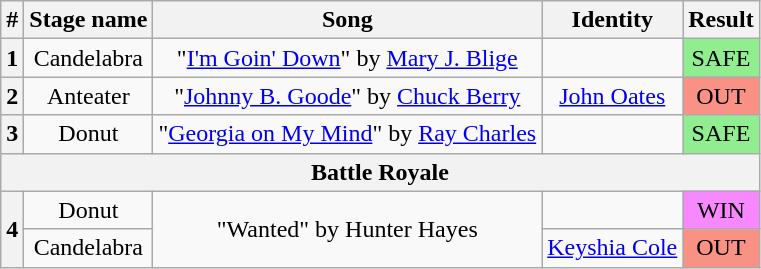<table class="wikitable plainrowheaders" style="text-align: center;">
<tr>
<th>#</th>
<th>Stage name</th>
<th>Song</th>
<th>Identity</th>
<th>Result</th>
</tr>
<tr>
<th>1</th>
<td>Candelabra</td>
<td>"<a href='#'>I'm Goin' Down</a>" by <a href='#'>Mary J. Blige</a></td>
<td></td>
<td bgcolor=lightgreen>SAFE</td>
</tr>
<tr>
<th>2</th>
<td>Anteater</td>
<td>"<a href='#'>Johnny B. Goode</a>" by <a href='#'>Chuck Berry</a></td>
<td><a href='#'>John Oates</a></td>
<td bgcolor=#F99185>OUT</td>
</tr>
<tr>
<th>3</th>
<td>Donut</td>
<td>"<a href='#'>Georgia on My Mind</a>" by <a href='#'>Ray Charles</a></td>
<td></td>
<td bgcolor=lightgreen>SAFE</td>
</tr>
<tr>
<th colspan=5>Battle Royale</th>
</tr>
<tr>
<th rowspan=2>4</th>
<td>Donut</td>
<td rowspan=2>"Wanted" by Hunter Hayes</td>
<td></td>
<td bgcolor="#F888FD">WIN</td>
</tr>
<tr>
<td>Candelabra</td>
<td><a href='#'>Keyshia Cole</a></td>
<td bgcolor=#F99185>OUT</td>
</tr>
</table>
